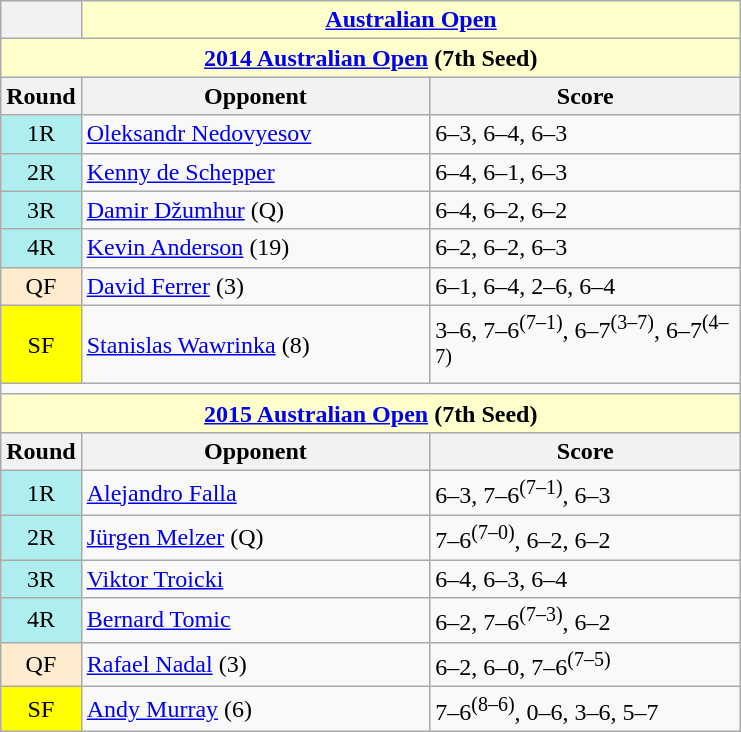<table class="wikitable collapsible collapsed">
<tr>
<th></th>
<th colspan=2 style="background:#ffc;"><a href='#'>Australian Open</a></th>
</tr>
<tr>
<th colspan=3 style="background:#ffc;"><a href='#'>2014 Australian Open</a> (7th Seed)</th>
</tr>
<tr>
<th>Round</th>
<th width=225>Opponent</th>
<th width=200>Score</th>
</tr>
<tr>
<td style="text-align:center; background:#afeeee;">1R</td>
<td> <a href='#'>Oleksandr Nedovyesov</a></td>
<td>6–3, 6–4, 6–3</td>
</tr>
<tr>
<td style="text-align:center; background:#afeeee;">2R</td>
<td> <a href='#'>Kenny de Schepper</a></td>
<td>6–4, 6–1, 6–3</td>
</tr>
<tr>
<td style="text-align:center; background:#afeeee;">3R</td>
<td> <a href='#'>Damir Džumhur</a> (Q)</td>
<td>6–4, 6–2, 6–2</td>
</tr>
<tr>
<td style="text-align:center; background:#afeeee;">4R</td>
<td> <a href='#'>Kevin Anderson</a> (19)</td>
<td>6–2, 6–2, 6–3</td>
</tr>
<tr>
<td style="text-align:center; background:#ffebcd;">QF</td>
<td> <a href='#'>David Ferrer</a> (3)</td>
<td>6–1, 6–4, 2–6, 6–4</td>
</tr>
<tr>
<td style="text-align:center; background:yellow;">SF</td>
<td> <a href='#'>Stanislas Wawrinka</a> (8)</td>
<td>3–6, 7–6<sup>(7–1)</sup>, 6–7<sup>(3–7)</sup>, 6–7<sup>(4–7)</sup></td>
</tr>
<tr>
<td colspan=3></td>
</tr>
<tr>
<th colspan=3 style="background:#ffc;"><a href='#'>2015 Australian Open</a> (7th Seed)</th>
</tr>
<tr>
<th>Round</th>
<th width=225>Opponent</th>
<th width=200>Score</th>
</tr>
<tr>
<td style="text-align:center; background:#afeeee;">1R</td>
<td> <a href='#'>Alejandro Falla</a></td>
<td>6–3, 7–6<sup>(7–1)</sup>, 6–3</td>
</tr>
<tr>
<td style="text-align:center; background:#afeeee;">2R</td>
<td> <a href='#'>Jürgen Melzer</a> (Q)</td>
<td>7–6<sup>(7–0)</sup>, 6–2, 6–2</td>
</tr>
<tr>
<td style="text-align:center; background:#afeeee;">3R</td>
<td> <a href='#'>Viktor Troicki</a></td>
<td>6–4, 6–3, 6–4</td>
</tr>
<tr>
<td style="text-align:center; background:#afeeee;">4R</td>
<td> <a href='#'>Bernard Tomic</a></td>
<td>6–2, 7–6<sup>(7–3)</sup>, 6–2</td>
</tr>
<tr>
<td style="text-align:center; background:#ffebcd;">QF</td>
<td> <a href='#'>Rafael Nadal</a> (3)</td>
<td>6–2, 6–0, 7–6<sup>(7–5)</sup></td>
</tr>
<tr>
<td style="text-align:center; background:yellow;">SF</td>
<td> <a href='#'>Andy Murray</a> (6)</td>
<td>7–6<sup>(8–6)</sup>, 0–6, 3–6, 5–7</td>
</tr>
</table>
